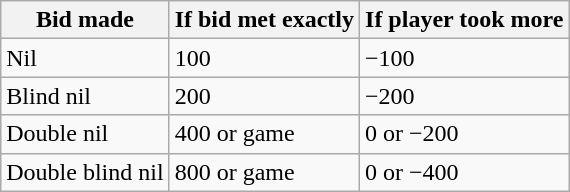<table class="wikitable">
<tr>
<th>Bid made</th>
<th>If bid met exactly</th>
<th>If player took more</th>
</tr>
<tr>
<td>Nil</td>
<td>100</td>
<td>−100</td>
</tr>
<tr>
<td>Blind nil</td>
<td>200</td>
<td>−200</td>
</tr>
<tr>
<td>Double nil</td>
<td>400 or game</td>
<td>0 or −200</td>
</tr>
<tr>
<td>Double blind nil</td>
<td>800 or game</td>
<td>0 or −400</td>
</tr>
</table>
